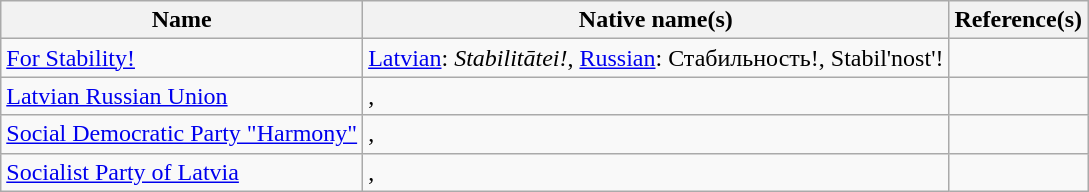<table class="wikitable">
<tr>
<th>Name</th>
<th>Native name(s)</th>
<th>Reference(s)</th>
</tr>
<tr>
<td><a href='#'>For Stability!</a></td>
<td><a href='#'>Latvian</a>: <em>Stabilitātei!</em>, <a href='#'>Russian</a>: Стабильность!, Stabil'nost'!</td>
<td></td>
</tr>
<tr>
<td><a href='#'>Latvian Russian Union</a></td>
<td>, </td>
<td></td>
</tr>
<tr>
<td><a href='#'>Social Democratic Party "Harmony"</a></td>
<td>, </td>
<td></td>
</tr>
<tr>
<td><a href='#'>Socialist Party of Latvia</a></td>
<td>, </td>
<td></td>
</tr>
</table>
